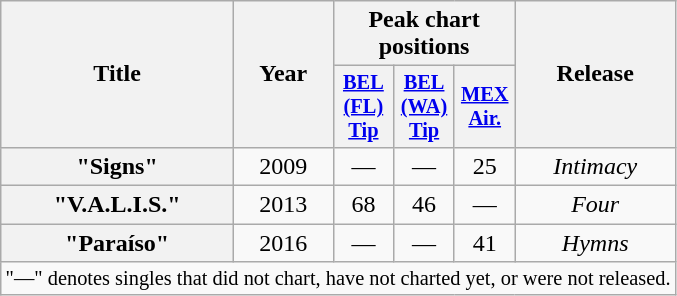<table class="wikitable plainrowheaders" style="text-align:center;">
<tr>
<th rowspan="2">Title</th>
<th rowspan="2">Year</th>
<th colspan="3">Peak chart positions</th>
<th rowspan="2">Release</th>
</tr>
<tr>
<th style="width:2.5em;font-size:85%;"><a href='#'>BEL<br>(FL)<br>Tip</a><br></th>
<th style="width:2.5em;font-size:85%;"><a href='#'>BEL<br>(WA)<br>Tip</a><br></th>
<th style="width:2.5em;font-size:85%;"><a href='#'>MEX<br> Air.</a><br></th>
</tr>
<tr>
<th scope="row">"Signs"</th>
<td>2009</td>
<td align="center">—</td>
<td align="center">—</td>
<td align="center">25</td>
<td><em>Intimacy</em></td>
</tr>
<tr>
<th scope="row">"V.A.L.I.S."</th>
<td>2013</td>
<td align="center">68</td>
<td align="center">46</td>
<td align="center">—</td>
<td align="center"><em>Four</em></td>
</tr>
<tr>
<th scope="row">"Paraíso"</th>
<td>2016</td>
<td align="center">—</td>
<td align="center">—</td>
<td align="center">41</td>
<td align="center"><em>Hymns</em></td>
</tr>
<tr>
<td align="center" colspan="7" style="font-size: 85%">"—" denotes singles that did not chart, have not charted yet, or were not released.</td>
</tr>
</table>
